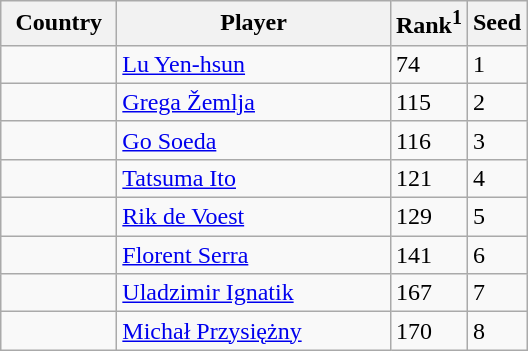<table class="sortable wikitable">
<tr>
<th width="70">Country</th>
<th width="175">Player</th>
<th>Rank<sup>1</sup></th>
<th>Seed</th>
</tr>
<tr>
<td></td>
<td><a href='#'>Lu Yen-hsun</a></td>
<td>74</td>
<td>1</td>
</tr>
<tr>
<td></td>
<td><a href='#'>Grega Žemlja</a></td>
<td>115</td>
<td>2</td>
</tr>
<tr>
<td></td>
<td><a href='#'>Go Soeda</a></td>
<td>116</td>
<td>3</td>
</tr>
<tr>
<td></td>
<td><a href='#'>Tatsuma Ito</a></td>
<td>121</td>
<td>4</td>
</tr>
<tr>
<td></td>
<td><a href='#'>Rik de Voest</a></td>
<td>129</td>
<td>5</td>
</tr>
<tr>
<td></td>
<td><a href='#'>Florent Serra</a></td>
<td>141</td>
<td>6</td>
</tr>
<tr>
<td></td>
<td><a href='#'>Uladzimir Ignatik</a></td>
<td>167</td>
<td>7</td>
</tr>
<tr>
<td></td>
<td><a href='#'>Michał Przysiężny</a></td>
<td>170</td>
<td>8</td>
</tr>
</table>
